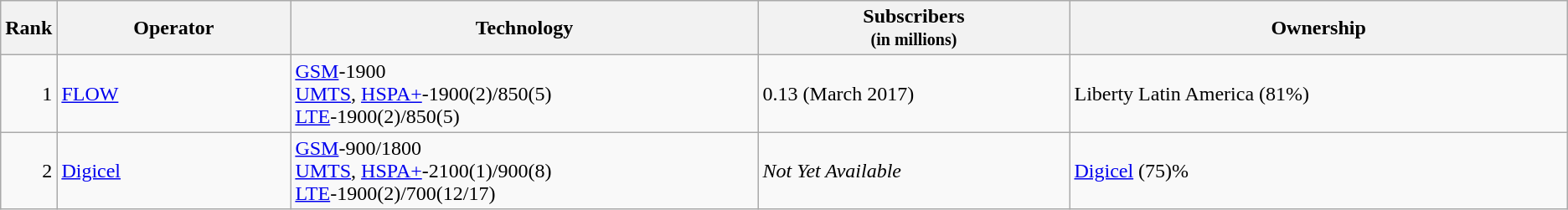<table class="wikitable">
<tr>
<th style="width:3%;">Rank</th>
<th style="width:15%;">Operator</th>
<th style="width:30%;">Technology</th>
<th style="width:20%;">Subscribers<br><small>(in millions)</small></th>
<th style="width:32%;">Ownership</th>
</tr>
<tr>
<td align=right>1</td>
<td><a href='#'>FLOW</a></td>
<td><a href='#'>GSM</a>-1900<br><a href='#'>UMTS</a>, <a href='#'>HSPA+</a>-1900(2)/850(5) <br> <a href='#'>LTE</a>-1900(2)/850(5)</td>
<td>0.13 (March 2017)</td>
<td>Liberty Latin America (81%)</td>
</tr>
<tr>
<td align=right>2</td>
<td><a href='#'>Digicel</a></td>
<td><a href='#'>GSM</a>-900/1800<br><a href='#'>UMTS</a>, <a href='#'>HSPA+</a>-2100(1)/900(8) <br> <a href='#'>LTE</a>-1900(2)/700(12/17)</td>
<td><em>Not Yet Available</em></td>
<td><a href='#'>Digicel</a> (75)%</td>
</tr>
</table>
